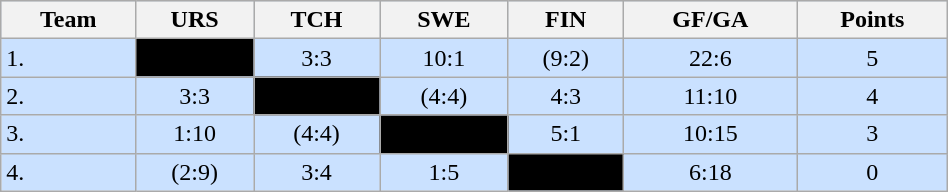<table class="wikitable" bgcolor="#EFEFFF" width="50%">
<tr bgcolor="#BCD2EE">
<th>Team</th>
<th>URS</th>
<th>TCH</th>
<th>SWE</th>
<th>FIN</th>
<th>GF/GA</th>
<th>Points</th>
</tr>
<tr bgcolor="#CAE1FF" align="center">
<td align="left">1. </td>
<td style="background:#000000;"></td>
<td>3:3</td>
<td>10:1</td>
<td>(9:2)</td>
<td>22:6</td>
<td>5</td>
</tr>
<tr bgcolor="#CAE1FF" align="center">
<td align="left">2. </td>
<td>3:3</td>
<td style="background:#000000;"></td>
<td>(4:4)</td>
<td>4:3</td>
<td>11:10</td>
<td>4</td>
</tr>
<tr bgcolor="#CAE1FF" align="center">
<td align="left">3. </td>
<td>1:10</td>
<td>(4:4)</td>
<td style="background:#000000;"></td>
<td>5:1</td>
<td>10:15</td>
<td>3</td>
</tr>
<tr bgcolor="#CAE1FF" align="center">
<td align="left">4. </td>
<td>(2:9)</td>
<td>3:4</td>
<td>1:5</td>
<td style="background:#000000;"></td>
<td>6:18</td>
<td>0</td>
</tr>
</table>
